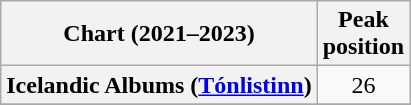<table class="wikitable sortable plainrowheaders" style="text-align:center">
<tr>
<th scope="col">Chart (2021–2023)</th>
<th scope="col">Peak<br>position</th>
</tr>
<tr>
<th scope="row">Icelandic Albums (<a href='#'>Tónlistinn</a>)</th>
<td>26</td>
</tr>
<tr>
</tr>
</table>
